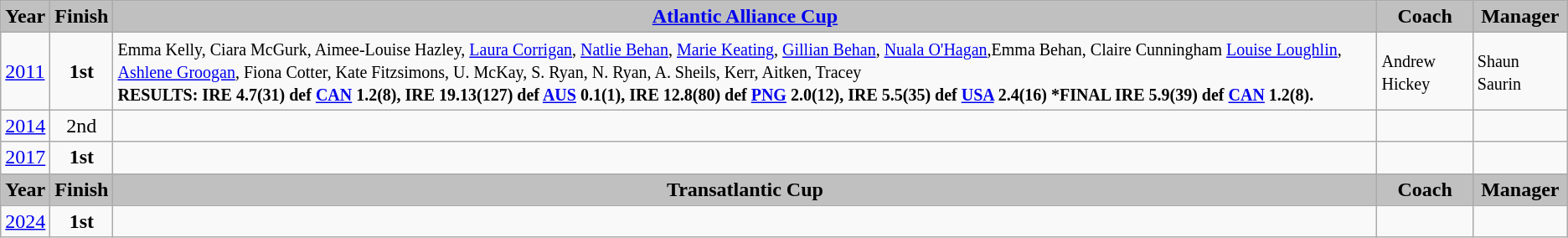<table class="wikitable">
<tr>
<th style="background:silver;">Year</th>
<th style="background:silver;">Finish</th>
<th style="background:silver;"><a href='#'>Atlantic Alliance Cup</a></th>
<th style="background:silver;">Coach</th>
<th style="background:silver;">Manager</th>
</tr>
<tr>
<td><a href='#'>2011</a></td>
<td align=center><strong>1st</strong></td>
<td><small>Emma Kelly, Ciara McGurk, Aimee-Louise Hazley, <a href='#'>Laura Corrigan</a>, <a href='#'>Natlie Behan</a>, <a href='#'>Marie Keating</a>, <a href='#'>Gillian Behan</a>, <a href='#'>Nuala O'Hagan</a>,Emma Behan, Claire Cunningham <a href='#'>Louise Loughlin</a>, <a href='#'>Ashlene Groogan</a>, Fiona Cotter, Kate Fitzsimons, U. McKay, S. Ryan, N. Ryan, A. Sheils, Kerr, Aitken, Tracey <br> <strong>RESULTS: IRE 4.7(31) def <a href='#'>CAN</a> 1.2(8), IRE 19.13(127) def <a href='#'>AUS</a> 0.1(1), IRE 12.8(80) def <a href='#'>PNG</a> 2.0(12), IRE 5.5(35) def <a href='#'>USA</a> 2.4(16) *FINAL IRE 5.9(39) def <a href='#'>CAN</a> 1.2(8).</strong></small></td>
<td><small>Andrew Hickey</small></td>
<td><small>Shaun Saurin</small></td>
</tr>
<tr>
<td><a href='#'>2014</a></td>
<td align=center>2nd</td>
<td></td>
<td></td>
<td></td>
</tr>
<tr>
<td><a href='#'>2017</a></td>
<td align=center><strong>1st</strong></td>
<td></td>
<td></td>
<td></td>
</tr>
<tr>
<th style="background:silver;">Year</th>
<th style="background:silver;">Finish</th>
<th style="background:silver;">Transatlantic Cup</th>
<th style="background:silver;">Coach</th>
<th style="background:silver;">Manager</th>
</tr>
<tr>
<td><a href='#'>2024</a></td>
<td align=center><strong>1st</strong></td>
<td></td>
<td></td>
<td></td>
</tr>
</table>
